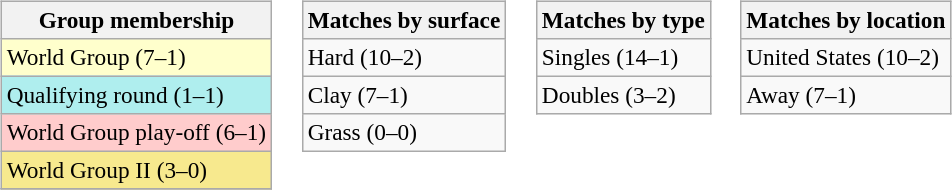<table>
<tr valign=top>
<td><br><table class="wikitable" style=font-size:97%>
<tr>
<th>Group membership</th>
</tr>
<tr>
<td bgcolor=ffffcc>World Group (7–1)</td>
</tr>
<tr>
<td bgcolor=#afeeee>Qualifying round (1–1)</td>
</tr>
<tr>
<td bgcolor=ffcccc>World Group play-off (6–1)</td>
</tr>
<tr>
<td bgcolor=#F7E98E>World Group II (3–0)</td>
</tr>
<tr>
</tr>
</table>
</td>
<td><br><table class="wikitable" style=font-size:97%>
<tr>
<th>Matches by surface</th>
</tr>
<tr>
<td>Hard (10–2)</td>
</tr>
<tr>
<td>Clay (7–1)</td>
</tr>
<tr>
<td>Grass (0–0)</td>
</tr>
</table>
</td>
<td><br><table class="wikitable" style=font-size:97%>
<tr>
<th>Matches by type</th>
</tr>
<tr>
<td>Singles (14–1)</td>
</tr>
<tr>
<td>Doubles (3–2)</td>
</tr>
</table>
</td>
<td><br><table class="wikitable" style=font-size:97%>
<tr>
<th>Matches by location</th>
</tr>
<tr>
<td>United States (10–2)</td>
</tr>
<tr>
<td>Away (7–1)</td>
</tr>
</table>
</td>
</tr>
</table>
